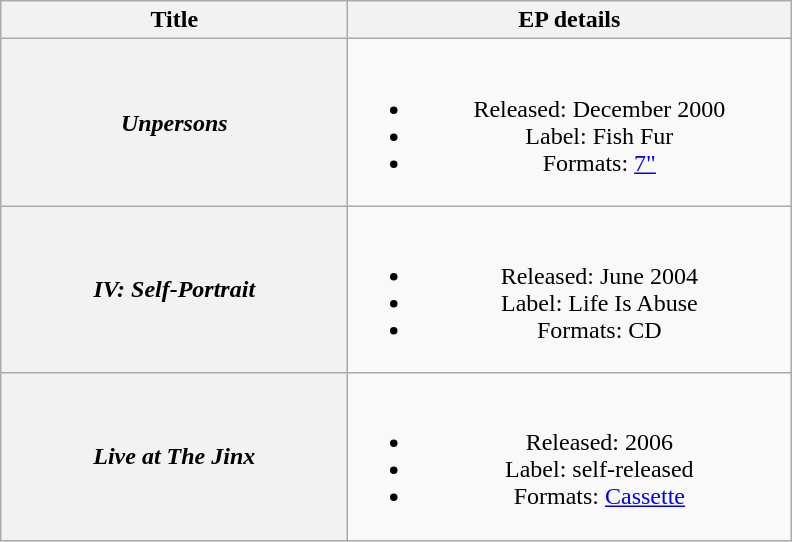<table class="wikitable plainrowheaders" style="text-align:center;">
<tr>
<th scope="col" style="width:14em;">Title</th>
<th scope="col" style="width:18em;">EP details</th>
</tr>
<tr>
<th scope="row"><em>Unpersons</em></th>
<td><br><ul><li>Released: December 2000</li><li>Label: Fish Fur</li><li>Formats: <a href='#'>7"</a></li></ul></td>
</tr>
<tr>
<th scope="row"><em>IV: Self-Portrait</em></th>
<td><br><ul><li>Released: June 2004</li><li>Label: Life Is Abuse</li><li>Formats: CD</li></ul></td>
</tr>
<tr>
<th scope="row"><em>Live at The Jinx</em></th>
<td><br><ul><li>Released: 2006</li><li>Label: self-released</li><li>Formats: <a href='#'>Cassette</a></li></ul></td>
</tr>
</table>
